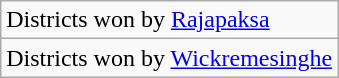<table class="wikitable">
<tr>
<td>Districts won by <a href='#'>Rajapaksa</a></td>
</tr>
<tr>
<td>Districts won by <a href='#'>Wickremesinghe</a></td>
</tr>
</table>
